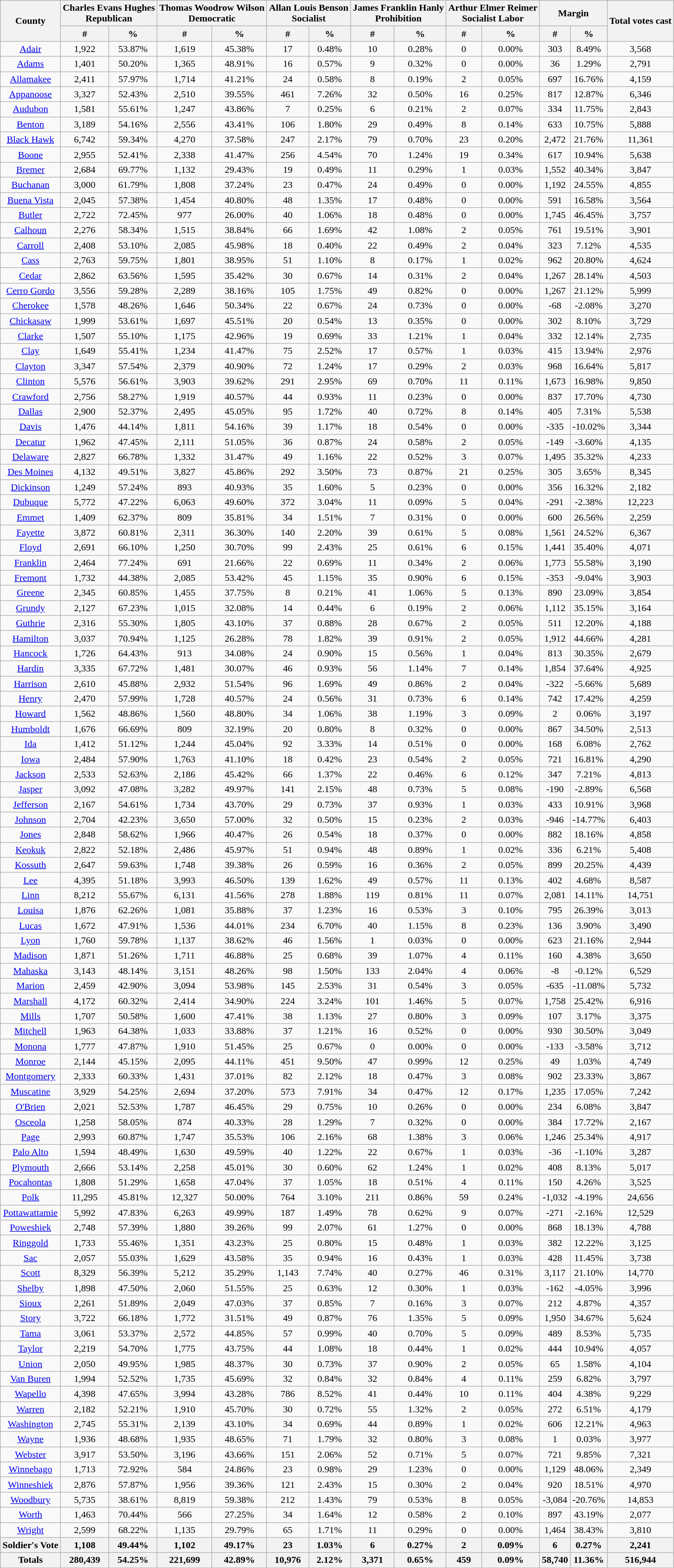<table class="wikitable sortable">
<tr>
<th rowspan="2">County</th>
<th colspan="2">Charles Evans Hughes<br>Republican</th>
<th colspan="2">Thomas Woodrow Wilson<br>Democratic</th>
<th colspan="2">Allan Louis Benson<br>Socialist</th>
<th colspan="2">James Franklin Hanly<br>Prohibition</th>
<th colspan="2">Arthur Elmer Reimer<br>Socialist Labor</th>
<th colspan="2">Margin</th>
<th rowspan="2">Total votes cast</th>
</tr>
<tr bgcolor="lightgrey">
<th data-sort-type="number">#</th>
<th data-sort-type="number">%</th>
<th data-sort-type="number">#</th>
<th data-sort-type="number">%</th>
<th data-sort-type="number">#</th>
<th data-sort-type="number">%</th>
<th data-sort-type="number">#</th>
<th data-sort-type="number">%</th>
<th data-sort-type="number">#</th>
<th data-sort-type="number">%</th>
<th data-sort-type="number">#</th>
<th data-sort-type="number">%</th>
</tr>
<tr style="text-align:center;">
<td><a href='#'>Adair</a></td>
<td>1,922</td>
<td>53.87%</td>
<td>1,619</td>
<td>45.38%</td>
<td>17</td>
<td>0.48%</td>
<td>10</td>
<td>0.28%</td>
<td>0</td>
<td>0.00%</td>
<td>303</td>
<td>8.49%</td>
<td>3,568</td>
</tr>
<tr style="text-align:center;">
<td><a href='#'>Adams</a></td>
<td>1,401</td>
<td>50.20%</td>
<td>1,365</td>
<td>48.91%</td>
<td>16</td>
<td>0.57%</td>
<td>9</td>
<td>0.32%</td>
<td>0</td>
<td>0.00%</td>
<td>36</td>
<td>1.29%</td>
<td>2,791</td>
</tr>
<tr style="text-align:center;">
<td><a href='#'>Allamakee</a></td>
<td>2,411</td>
<td>57.97%</td>
<td>1,714</td>
<td>41.21%</td>
<td>24</td>
<td>0.58%</td>
<td>8</td>
<td>0.19%</td>
<td>2</td>
<td>0.05%</td>
<td>697</td>
<td>16.76%</td>
<td>4,159</td>
</tr>
<tr style="text-align:center;">
<td><a href='#'>Appanoose</a></td>
<td>3,327</td>
<td>52.43%</td>
<td>2,510</td>
<td>39.55%</td>
<td>461</td>
<td>7.26%</td>
<td>32</td>
<td>0.50%</td>
<td>16</td>
<td>0.25%</td>
<td>817</td>
<td>12.87%</td>
<td>6,346</td>
</tr>
<tr style="text-align:center;">
<td><a href='#'>Audubon</a></td>
<td>1,581</td>
<td>55.61%</td>
<td>1,247</td>
<td>43.86%</td>
<td>7</td>
<td>0.25%</td>
<td>6</td>
<td>0.21%</td>
<td>2</td>
<td>0.07%</td>
<td>334</td>
<td>11.75%</td>
<td>2,843</td>
</tr>
<tr style="text-align:center;">
<td><a href='#'>Benton</a></td>
<td>3,189</td>
<td>54.16%</td>
<td>2,556</td>
<td>43.41%</td>
<td>106</td>
<td>1.80%</td>
<td>29</td>
<td>0.49%</td>
<td>8</td>
<td>0.14%</td>
<td>633</td>
<td>10.75%</td>
<td>5,888</td>
</tr>
<tr style="text-align:center;">
<td><a href='#'>Black Hawk</a></td>
<td>6,742</td>
<td>59.34%</td>
<td>4,270</td>
<td>37.58%</td>
<td>247</td>
<td>2.17%</td>
<td>79</td>
<td>0.70%</td>
<td>23</td>
<td>0.20%</td>
<td>2,472</td>
<td>21.76%</td>
<td>11,361</td>
</tr>
<tr style="text-align:center;">
<td><a href='#'>Boone</a></td>
<td>2,955</td>
<td>52.41%</td>
<td>2,338</td>
<td>41.47%</td>
<td>256</td>
<td>4.54%</td>
<td>70</td>
<td>1.24%</td>
<td>19</td>
<td>0.34%</td>
<td>617</td>
<td>10.94%</td>
<td>5,638</td>
</tr>
<tr style="text-align:center;">
<td><a href='#'>Bremer</a></td>
<td>2,684</td>
<td>69.77%</td>
<td>1,132</td>
<td>29.43%</td>
<td>19</td>
<td>0.49%</td>
<td>11</td>
<td>0.29%</td>
<td>1</td>
<td>0.03%</td>
<td>1,552</td>
<td>40.34%</td>
<td>3,847</td>
</tr>
<tr style="text-align:center;">
<td><a href='#'>Buchanan</a></td>
<td>3,000</td>
<td>61.79%</td>
<td>1,808</td>
<td>37.24%</td>
<td>23</td>
<td>0.47%</td>
<td>24</td>
<td>0.49%</td>
<td>0</td>
<td>0.00%</td>
<td>1,192</td>
<td>24.55%</td>
<td>4,855</td>
</tr>
<tr style="text-align:center;">
<td><a href='#'>Buena Vista</a></td>
<td>2,045</td>
<td>57.38%</td>
<td>1,454</td>
<td>40.80%</td>
<td>48</td>
<td>1.35%</td>
<td>17</td>
<td>0.48%</td>
<td>0</td>
<td>0.00%</td>
<td>591</td>
<td>16.58%</td>
<td>3,564</td>
</tr>
<tr style="text-align:center;">
<td><a href='#'>Butler</a></td>
<td>2,722</td>
<td>72.45%</td>
<td>977</td>
<td>26.00%</td>
<td>40</td>
<td>1.06%</td>
<td>18</td>
<td>0.48%</td>
<td>0</td>
<td>0.00%</td>
<td>1,745</td>
<td>46.45%</td>
<td>3,757</td>
</tr>
<tr style="text-align:center;">
<td><a href='#'>Calhoun</a></td>
<td>2,276</td>
<td>58.34%</td>
<td>1,515</td>
<td>38.84%</td>
<td>66</td>
<td>1.69%</td>
<td>42</td>
<td>1.08%</td>
<td>2</td>
<td>0.05%</td>
<td>761</td>
<td>19.51%</td>
<td>3,901</td>
</tr>
<tr style="text-align:center;">
<td><a href='#'>Carroll</a></td>
<td>2,408</td>
<td>53.10%</td>
<td>2,085</td>
<td>45.98%</td>
<td>18</td>
<td>0.40%</td>
<td>22</td>
<td>0.49%</td>
<td>2</td>
<td>0.04%</td>
<td>323</td>
<td>7.12%</td>
<td>4,535</td>
</tr>
<tr style="text-align:center;">
<td><a href='#'>Cass</a></td>
<td>2,763</td>
<td>59.75%</td>
<td>1,801</td>
<td>38.95%</td>
<td>51</td>
<td>1.10%</td>
<td>8</td>
<td>0.17%</td>
<td>1</td>
<td>0.02%</td>
<td>962</td>
<td>20.80%</td>
<td>4,624</td>
</tr>
<tr style="text-align:center;">
<td><a href='#'>Cedar</a></td>
<td>2,862</td>
<td>63.56%</td>
<td>1,595</td>
<td>35.42%</td>
<td>30</td>
<td>0.67%</td>
<td>14</td>
<td>0.31%</td>
<td>2</td>
<td>0.04%</td>
<td>1,267</td>
<td>28.14%</td>
<td>4,503</td>
</tr>
<tr style="text-align:center;">
<td><a href='#'>Cerro Gordo</a></td>
<td>3,556</td>
<td>59.28%</td>
<td>2,289</td>
<td>38.16%</td>
<td>105</td>
<td>1.75%</td>
<td>49</td>
<td>0.82%</td>
<td>0</td>
<td>0.00%</td>
<td>1,267</td>
<td>21.12%</td>
<td>5,999</td>
</tr>
<tr style="text-align:center;">
<td><a href='#'>Cherokee</a></td>
<td>1,578</td>
<td>48.26%</td>
<td>1,646</td>
<td>50.34%</td>
<td>22</td>
<td>0.67%</td>
<td>24</td>
<td>0.73%</td>
<td>0</td>
<td>0.00%</td>
<td>-68</td>
<td>-2.08%</td>
<td>3,270</td>
</tr>
<tr style="text-align:center;">
<td><a href='#'>Chickasaw</a></td>
<td>1,999</td>
<td>53.61%</td>
<td>1,697</td>
<td>45.51%</td>
<td>20</td>
<td>0.54%</td>
<td>13</td>
<td>0.35%</td>
<td>0</td>
<td>0.00%</td>
<td>302</td>
<td>8.10%</td>
<td>3,729</td>
</tr>
<tr style="text-align:center;">
<td><a href='#'>Clarke</a></td>
<td>1,507</td>
<td>55.10%</td>
<td>1,175</td>
<td>42.96%</td>
<td>19</td>
<td>0.69%</td>
<td>33</td>
<td>1.21%</td>
<td>1</td>
<td>0.04%</td>
<td>332</td>
<td>12.14%</td>
<td>2,735</td>
</tr>
<tr style="text-align:center;">
<td><a href='#'>Clay</a></td>
<td>1,649</td>
<td>55.41%</td>
<td>1,234</td>
<td>41.47%</td>
<td>75</td>
<td>2.52%</td>
<td>17</td>
<td>0.57%</td>
<td>1</td>
<td>0.03%</td>
<td>415</td>
<td>13.94%</td>
<td>2,976</td>
</tr>
<tr style="text-align:center;">
<td><a href='#'>Clayton</a></td>
<td>3,347</td>
<td>57.54%</td>
<td>2,379</td>
<td>40.90%</td>
<td>72</td>
<td>1.24%</td>
<td>17</td>
<td>0.29%</td>
<td>2</td>
<td>0.03%</td>
<td>968</td>
<td>16.64%</td>
<td>5,817</td>
</tr>
<tr style="text-align:center;">
<td><a href='#'>Clinton</a></td>
<td>5,576</td>
<td>56.61%</td>
<td>3,903</td>
<td>39.62%</td>
<td>291</td>
<td>2.95%</td>
<td>69</td>
<td>0.70%</td>
<td>11</td>
<td>0.11%</td>
<td>1,673</td>
<td>16.98%</td>
<td>9,850</td>
</tr>
<tr style="text-align:center;">
<td><a href='#'>Crawford</a></td>
<td>2,756</td>
<td>58.27%</td>
<td>1,919</td>
<td>40.57%</td>
<td>44</td>
<td>0.93%</td>
<td>11</td>
<td>0.23%</td>
<td>0</td>
<td>0.00%</td>
<td>837</td>
<td>17.70%</td>
<td>4,730</td>
</tr>
<tr style="text-align:center;">
<td><a href='#'>Dallas</a></td>
<td>2,900</td>
<td>52.37%</td>
<td>2,495</td>
<td>45.05%</td>
<td>95</td>
<td>1.72%</td>
<td>40</td>
<td>0.72%</td>
<td>8</td>
<td>0.14%</td>
<td>405</td>
<td>7.31%</td>
<td>5,538</td>
</tr>
<tr style="text-align:center;">
<td><a href='#'>Davis</a></td>
<td>1,476</td>
<td>44.14%</td>
<td>1,811</td>
<td>54.16%</td>
<td>39</td>
<td>1.17%</td>
<td>18</td>
<td>0.54%</td>
<td>0</td>
<td>0.00%</td>
<td>-335</td>
<td>-10.02%</td>
<td>3,344</td>
</tr>
<tr style="text-align:center;">
<td><a href='#'>Decatur</a></td>
<td>1,962</td>
<td>47.45%</td>
<td>2,111</td>
<td>51.05%</td>
<td>36</td>
<td>0.87%</td>
<td>24</td>
<td>0.58%</td>
<td>2</td>
<td>0.05%</td>
<td>-149</td>
<td>-3.60%</td>
<td>4,135</td>
</tr>
<tr style="text-align:center;">
<td><a href='#'>Delaware</a></td>
<td>2,827</td>
<td>66.78%</td>
<td>1,332</td>
<td>31.47%</td>
<td>49</td>
<td>1.16%</td>
<td>22</td>
<td>0.52%</td>
<td>3</td>
<td>0.07%</td>
<td>1,495</td>
<td>35.32%</td>
<td>4,233</td>
</tr>
<tr style="text-align:center;">
<td><a href='#'>Des Moines</a></td>
<td>4,132</td>
<td>49.51%</td>
<td>3,827</td>
<td>45.86%</td>
<td>292</td>
<td>3.50%</td>
<td>73</td>
<td>0.87%</td>
<td>21</td>
<td>0.25%</td>
<td>305</td>
<td>3.65%</td>
<td>8,345</td>
</tr>
<tr style="text-align:center;">
<td><a href='#'>Dickinson</a></td>
<td>1,249</td>
<td>57.24%</td>
<td>893</td>
<td>40.93%</td>
<td>35</td>
<td>1.60%</td>
<td>5</td>
<td>0.23%</td>
<td>0</td>
<td>0.00%</td>
<td>356</td>
<td>16.32%</td>
<td>2,182</td>
</tr>
<tr style="text-align:center;">
<td><a href='#'>Dubuque</a></td>
<td>5,772</td>
<td>47.22%</td>
<td>6,063</td>
<td>49.60%</td>
<td>372</td>
<td>3.04%</td>
<td>11</td>
<td>0.09%</td>
<td>5</td>
<td>0.04%</td>
<td>-291</td>
<td>-2.38%</td>
<td>12,223</td>
</tr>
<tr style="text-align:center;">
<td><a href='#'>Emmet</a></td>
<td>1,409</td>
<td>62.37%</td>
<td>809</td>
<td>35.81%</td>
<td>34</td>
<td>1.51%</td>
<td>7</td>
<td>0.31%</td>
<td>0</td>
<td>0.00%</td>
<td>600</td>
<td>26.56%</td>
<td>2,259</td>
</tr>
<tr style="text-align:center;">
<td><a href='#'>Fayette</a></td>
<td>3,872</td>
<td>60.81%</td>
<td>2,311</td>
<td>36.30%</td>
<td>140</td>
<td>2.20%</td>
<td>39</td>
<td>0.61%</td>
<td>5</td>
<td>0.08%</td>
<td>1,561</td>
<td>24.52%</td>
<td>6,367</td>
</tr>
<tr style="text-align:center;">
<td><a href='#'>Floyd</a></td>
<td>2,691</td>
<td>66.10%</td>
<td>1,250</td>
<td>30.70%</td>
<td>99</td>
<td>2.43%</td>
<td>25</td>
<td>0.61%</td>
<td>6</td>
<td>0.15%</td>
<td>1,441</td>
<td>35.40%</td>
<td>4,071</td>
</tr>
<tr style="text-align:center;">
<td><a href='#'>Franklin</a></td>
<td>2,464</td>
<td>77.24%</td>
<td>691</td>
<td>21.66%</td>
<td>22</td>
<td>0.69%</td>
<td>11</td>
<td>0.34%</td>
<td>2</td>
<td>0.06%</td>
<td>1,773</td>
<td>55.58%</td>
<td>3,190</td>
</tr>
<tr style="text-align:center;">
<td><a href='#'>Fremont</a></td>
<td>1,732</td>
<td>44.38%</td>
<td>2,085</td>
<td>53.42%</td>
<td>45</td>
<td>1.15%</td>
<td>35</td>
<td>0.90%</td>
<td>6</td>
<td>0.15%</td>
<td>-353</td>
<td>-9.04%</td>
<td>3,903</td>
</tr>
<tr style="text-align:center;">
<td><a href='#'>Greene</a></td>
<td>2,345</td>
<td>60.85%</td>
<td>1,455</td>
<td>37.75%</td>
<td>8</td>
<td>0.21%</td>
<td>41</td>
<td>1.06%</td>
<td>5</td>
<td>0.13%</td>
<td>890</td>
<td>23.09%</td>
<td>3,854</td>
</tr>
<tr style="text-align:center;">
<td><a href='#'>Grundy</a></td>
<td>2,127</td>
<td>67.23%</td>
<td>1,015</td>
<td>32.08%</td>
<td>14</td>
<td>0.44%</td>
<td>6</td>
<td>0.19%</td>
<td>2</td>
<td>0.06%</td>
<td>1,112</td>
<td>35.15%</td>
<td>3,164</td>
</tr>
<tr style="text-align:center;">
<td><a href='#'>Guthrie</a></td>
<td>2,316</td>
<td>55.30%</td>
<td>1,805</td>
<td>43.10%</td>
<td>37</td>
<td>0.88%</td>
<td>28</td>
<td>0.67%</td>
<td>2</td>
<td>0.05%</td>
<td>511</td>
<td>12.20%</td>
<td>4,188</td>
</tr>
<tr style="text-align:center;">
<td><a href='#'>Hamilton</a></td>
<td>3,037</td>
<td>70.94%</td>
<td>1,125</td>
<td>26.28%</td>
<td>78</td>
<td>1.82%</td>
<td>39</td>
<td>0.91%</td>
<td>2</td>
<td>0.05%</td>
<td>1,912</td>
<td>44.66%</td>
<td>4,281</td>
</tr>
<tr style="text-align:center;">
<td><a href='#'>Hancock</a></td>
<td>1,726</td>
<td>64.43%</td>
<td>913</td>
<td>34.08%</td>
<td>24</td>
<td>0.90%</td>
<td>15</td>
<td>0.56%</td>
<td>1</td>
<td>0.04%</td>
<td>813</td>
<td>30.35%</td>
<td>2,679</td>
</tr>
<tr style="text-align:center;">
<td><a href='#'>Hardin</a></td>
<td>3,335</td>
<td>67.72%</td>
<td>1,481</td>
<td>30.07%</td>
<td>46</td>
<td>0.93%</td>
<td>56</td>
<td>1.14%</td>
<td>7</td>
<td>0.14%</td>
<td>1,854</td>
<td>37.64%</td>
<td>4,925</td>
</tr>
<tr style="text-align:center;">
<td><a href='#'>Harrison</a></td>
<td>2,610</td>
<td>45.88%</td>
<td>2,932</td>
<td>51.54%</td>
<td>96</td>
<td>1.69%</td>
<td>49</td>
<td>0.86%</td>
<td>2</td>
<td>0.04%</td>
<td>-322</td>
<td>-5.66%</td>
<td>5,689</td>
</tr>
<tr style="text-align:center;">
<td><a href='#'>Henry</a></td>
<td>2,470</td>
<td>57.99%</td>
<td>1,728</td>
<td>40.57%</td>
<td>24</td>
<td>0.56%</td>
<td>31</td>
<td>0.73%</td>
<td>6</td>
<td>0.14%</td>
<td>742</td>
<td>17.42%</td>
<td>4,259</td>
</tr>
<tr style="text-align:center;">
<td><a href='#'>Howard</a></td>
<td>1,562</td>
<td>48.86%</td>
<td>1,560</td>
<td>48.80%</td>
<td>34</td>
<td>1.06%</td>
<td>38</td>
<td>1.19%</td>
<td>3</td>
<td>0.09%</td>
<td>2</td>
<td>0.06%</td>
<td>3,197</td>
</tr>
<tr style="text-align:center;">
<td><a href='#'>Humboldt</a></td>
<td>1,676</td>
<td>66.69%</td>
<td>809</td>
<td>32.19%</td>
<td>20</td>
<td>0.80%</td>
<td>8</td>
<td>0.32%</td>
<td>0</td>
<td>0.00%</td>
<td>867</td>
<td>34.50%</td>
<td>2,513</td>
</tr>
<tr style="text-align:center;">
<td><a href='#'>Ida</a></td>
<td>1,412</td>
<td>51.12%</td>
<td>1,244</td>
<td>45.04%</td>
<td>92</td>
<td>3.33%</td>
<td>14</td>
<td>0.51%</td>
<td>0</td>
<td>0.00%</td>
<td>168</td>
<td>6.08%</td>
<td>2,762</td>
</tr>
<tr style="text-align:center;">
<td><a href='#'>Iowa</a></td>
<td>2,484</td>
<td>57.90%</td>
<td>1,763</td>
<td>41.10%</td>
<td>18</td>
<td>0.42%</td>
<td>23</td>
<td>0.54%</td>
<td>2</td>
<td>0.05%</td>
<td>721</td>
<td>16.81%</td>
<td>4,290</td>
</tr>
<tr style="text-align:center;">
<td><a href='#'>Jackson</a></td>
<td>2,533</td>
<td>52.63%</td>
<td>2,186</td>
<td>45.42%</td>
<td>66</td>
<td>1.37%</td>
<td>22</td>
<td>0.46%</td>
<td>6</td>
<td>0.12%</td>
<td>347</td>
<td>7.21%</td>
<td>4,813</td>
</tr>
<tr style="text-align:center;">
<td><a href='#'>Jasper</a></td>
<td>3,092</td>
<td>47.08%</td>
<td>3,282</td>
<td>49.97%</td>
<td>141</td>
<td>2.15%</td>
<td>48</td>
<td>0.73%</td>
<td>5</td>
<td>0.08%</td>
<td>-190</td>
<td>-2.89%</td>
<td>6,568</td>
</tr>
<tr style="text-align:center;">
<td><a href='#'>Jefferson</a></td>
<td>2,167</td>
<td>54.61%</td>
<td>1,734</td>
<td>43.70%</td>
<td>29</td>
<td>0.73%</td>
<td>37</td>
<td>0.93%</td>
<td>1</td>
<td>0.03%</td>
<td>433</td>
<td>10.91%</td>
<td>3,968</td>
</tr>
<tr style="text-align:center;">
<td><a href='#'>Johnson</a></td>
<td>2,704</td>
<td>42.23%</td>
<td>3,650</td>
<td>57.00%</td>
<td>32</td>
<td>0.50%</td>
<td>15</td>
<td>0.23%</td>
<td>2</td>
<td>0.03%</td>
<td>-946</td>
<td>-14.77%</td>
<td>6,403</td>
</tr>
<tr style="text-align:center;">
<td><a href='#'>Jones</a></td>
<td>2,848</td>
<td>58.62%</td>
<td>1,966</td>
<td>40.47%</td>
<td>26</td>
<td>0.54%</td>
<td>18</td>
<td>0.37%</td>
<td>0</td>
<td>0.00%</td>
<td>882</td>
<td>18.16%</td>
<td>4,858</td>
</tr>
<tr style="text-align:center;">
<td><a href='#'>Keokuk</a></td>
<td>2,822</td>
<td>52.18%</td>
<td>2,486</td>
<td>45.97%</td>
<td>51</td>
<td>0.94%</td>
<td>48</td>
<td>0.89%</td>
<td>1</td>
<td>0.02%</td>
<td>336</td>
<td>6.21%</td>
<td>5,408</td>
</tr>
<tr style="text-align:center;">
<td><a href='#'>Kossuth</a></td>
<td>2,647</td>
<td>59.63%</td>
<td>1,748</td>
<td>39.38%</td>
<td>26</td>
<td>0.59%</td>
<td>16</td>
<td>0.36%</td>
<td>2</td>
<td>0.05%</td>
<td>899</td>
<td>20.25%</td>
<td>4,439</td>
</tr>
<tr style="text-align:center;">
<td><a href='#'>Lee</a></td>
<td>4,395</td>
<td>51.18%</td>
<td>3,993</td>
<td>46.50%</td>
<td>139</td>
<td>1.62%</td>
<td>49</td>
<td>0.57%</td>
<td>11</td>
<td>0.13%</td>
<td>402</td>
<td>4.68%</td>
<td>8,587</td>
</tr>
<tr style="text-align:center;">
<td><a href='#'>Linn</a></td>
<td>8,212</td>
<td>55.67%</td>
<td>6,131</td>
<td>41.56%</td>
<td>278</td>
<td>1.88%</td>
<td>119</td>
<td>0.81%</td>
<td>11</td>
<td>0.07%</td>
<td>2,081</td>
<td>14.11%</td>
<td>14,751</td>
</tr>
<tr style="text-align:center;">
<td><a href='#'>Louisa</a></td>
<td>1,876</td>
<td>62.26%</td>
<td>1,081</td>
<td>35.88%</td>
<td>37</td>
<td>1.23%</td>
<td>16</td>
<td>0.53%</td>
<td>3</td>
<td>0.10%</td>
<td>795</td>
<td>26.39%</td>
<td>3,013</td>
</tr>
<tr style="text-align:center;">
<td><a href='#'>Lucas</a></td>
<td>1,672</td>
<td>47.91%</td>
<td>1,536</td>
<td>44.01%</td>
<td>234</td>
<td>6.70%</td>
<td>40</td>
<td>1.15%</td>
<td>8</td>
<td>0.23%</td>
<td>136</td>
<td>3.90%</td>
<td>3,490</td>
</tr>
<tr style="text-align:center;">
<td><a href='#'>Lyon</a></td>
<td>1,760</td>
<td>59.78%</td>
<td>1,137</td>
<td>38.62%</td>
<td>46</td>
<td>1.56%</td>
<td>1</td>
<td>0.03%</td>
<td>0</td>
<td>0.00%</td>
<td>623</td>
<td>21.16%</td>
<td>2,944</td>
</tr>
<tr style="text-align:center;">
<td><a href='#'>Madison</a></td>
<td>1,871</td>
<td>51.26%</td>
<td>1,711</td>
<td>46.88%</td>
<td>25</td>
<td>0.68%</td>
<td>39</td>
<td>1.07%</td>
<td>4</td>
<td>0.11%</td>
<td>160</td>
<td>4.38%</td>
<td>3,650</td>
</tr>
<tr style="text-align:center;">
<td><a href='#'>Mahaska</a></td>
<td>3,143</td>
<td>48.14%</td>
<td>3,151</td>
<td>48.26%</td>
<td>98</td>
<td>1.50%</td>
<td>133</td>
<td>2.04%</td>
<td>4</td>
<td>0.06%</td>
<td>-8</td>
<td>-0.12%</td>
<td>6,529</td>
</tr>
<tr style="text-align:center;">
<td><a href='#'>Marion</a></td>
<td>2,459</td>
<td>42.90%</td>
<td>3,094</td>
<td>53.98%</td>
<td>145</td>
<td>2.53%</td>
<td>31</td>
<td>0.54%</td>
<td>3</td>
<td>0.05%</td>
<td>-635</td>
<td>-11.08%</td>
<td>5,732</td>
</tr>
<tr style="text-align:center;">
<td><a href='#'>Marshall</a></td>
<td>4,172</td>
<td>60.32%</td>
<td>2,414</td>
<td>34.90%</td>
<td>224</td>
<td>3.24%</td>
<td>101</td>
<td>1.46%</td>
<td>5</td>
<td>0.07%</td>
<td>1,758</td>
<td>25.42%</td>
<td>6,916</td>
</tr>
<tr style="text-align:center;">
<td><a href='#'>Mills</a></td>
<td>1,707</td>
<td>50.58%</td>
<td>1,600</td>
<td>47.41%</td>
<td>38</td>
<td>1.13%</td>
<td>27</td>
<td>0.80%</td>
<td>3</td>
<td>0.09%</td>
<td>107</td>
<td>3.17%</td>
<td>3,375</td>
</tr>
<tr style="text-align:center;">
<td><a href='#'>Mitchell</a></td>
<td>1,963</td>
<td>64.38%</td>
<td>1,033</td>
<td>33.88%</td>
<td>37</td>
<td>1.21%</td>
<td>16</td>
<td>0.52%</td>
<td>0</td>
<td>0.00%</td>
<td>930</td>
<td>30.50%</td>
<td>3,049</td>
</tr>
<tr style="text-align:center;">
<td><a href='#'>Monona</a></td>
<td>1,777</td>
<td>47.87%</td>
<td>1,910</td>
<td>51.45%</td>
<td>25</td>
<td>0.67%</td>
<td>0</td>
<td>0.00%</td>
<td>0</td>
<td>0.00%</td>
<td>-133</td>
<td>-3.58%</td>
<td>3,712</td>
</tr>
<tr style="text-align:center;">
<td><a href='#'>Monroe</a></td>
<td>2,144</td>
<td>45.15%</td>
<td>2,095</td>
<td>44.11%</td>
<td>451</td>
<td>9.50%</td>
<td>47</td>
<td>0.99%</td>
<td>12</td>
<td>0.25%</td>
<td>49</td>
<td>1.03%</td>
<td>4,749</td>
</tr>
<tr style="text-align:center;">
<td><a href='#'>Montgomery</a></td>
<td>2,333</td>
<td>60.33%</td>
<td>1,431</td>
<td>37.01%</td>
<td>82</td>
<td>2.12%</td>
<td>18</td>
<td>0.47%</td>
<td>3</td>
<td>0.08%</td>
<td>902</td>
<td>23.33%</td>
<td>3,867</td>
</tr>
<tr style="text-align:center;">
<td><a href='#'>Muscatine</a></td>
<td>3,929</td>
<td>54.25%</td>
<td>2,694</td>
<td>37.20%</td>
<td>573</td>
<td>7.91%</td>
<td>34</td>
<td>0.47%</td>
<td>12</td>
<td>0.17%</td>
<td>1,235</td>
<td>17.05%</td>
<td>7,242</td>
</tr>
<tr style="text-align:center;">
<td><a href='#'>O'Brien</a></td>
<td>2,021</td>
<td>52.53%</td>
<td>1,787</td>
<td>46.45%</td>
<td>29</td>
<td>0.75%</td>
<td>10</td>
<td>0.26%</td>
<td>0</td>
<td>0.00%</td>
<td>234</td>
<td>6.08%</td>
<td>3,847</td>
</tr>
<tr style="text-align:center;">
<td><a href='#'>Osceola</a></td>
<td>1,258</td>
<td>58.05%</td>
<td>874</td>
<td>40.33%</td>
<td>28</td>
<td>1.29%</td>
<td>7</td>
<td>0.32%</td>
<td>0</td>
<td>0.00%</td>
<td>384</td>
<td>17.72%</td>
<td>2,167</td>
</tr>
<tr style="text-align:center;">
<td><a href='#'>Page</a></td>
<td>2,993</td>
<td>60.87%</td>
<td>1,747</td>
<td>35.53%</td>
<td>106</td>
<td>2.16%</td>
<td>68</td>
<td>1.38%</td>
<td>3</td>
<td>0.06%</td>
<td>1,246</td>
<td>25.34%</td>
<td>4,917</td>
</tr>
<tr style="text-align:center;">
<td><a href='#'>Palo Alto</a></td>
<td>1,594</td>
<td>48.49%</td>
<td>1,630</td>
<td>49.59%</td>
<td>40</td>
<td>1.22%</td>
<td>22</td>
<td>0.67%</td>
<td>1</td>
<td>0.03%</td>
<td>-36</td>
<td>-1.10%</td>
<td>3,287</td>
</tr>
<tr style="text-align:center;">
<td><a href='#'>Plymouth</a></td>
<td>2,666</td>
<td>53.14%</td>
<td>2,258</td>
<td>45.01%</td>
<td>30</td>
<td>0.60%</td>
<td>62</td>
<td>1.24%</td>
<td>1</td>
<td>0.02%</td>
<td>408</td>
<td>8.13%</td>
<td>5,017</td>
</tr>
<tr style="text-align:center;">
<td><a href='#'>Pocahontas</a></td>
<td>1,808</td>
<td>51.29%</td>
<td>1,658</td>
<td>47.04%</td>
<td>37</td>
<td>1.05%</td>
<td>18</td>
<td>0.51%</td>
<td>4</td>
<td>0.11%</td>
<td>150</td>
<td>4.26%</td>
<td>3,525</td>
</tr>
<tr style="text-align:center;">
<td><a href='#'>Polk</a></td>
<td>11,295</td>
<td>45.81%</td>
<td>12,327</td>
<td>50.00%</td>
<td>764</td>
<td>3.10%</td>
<td>211</td>
<td>0.86%</td>
<td>59</td>
<td>0.24%</td>
<td>-1,032</td>
<td>-4.19%</td>
<td>24,656</td>
</tr>
<tr style="text-align:center;">
<td><a href='#'>Pottawattamie</a></td>
<td>5,992</td>
<td>47.83%</td>
<td>6,263</td>
<td>49.99%</td>
<td>187</td>
<td>1.49%</td>
<td>78</td>
<td>0.62%</td>
<td>9</td>
<td>0.07%</td>
<td>-271</td>
<td>-2.16%</td>
<td>12,529</td>
</tr>
<tr style="text-align:center;">
<td><a href='#'>Poweshiek</a></td>
<td>2,748</td>
<td>57.39%</td>
<td>1,880</td>
<td>39.26%</td>
<td>99</td>
<td>2.07%</td>
<td>61</td>
<td>1.27%</td>
<td>0</td>
<td>0.00%</td>
<td>868</td>
<td>18.13%</td>
<td>4,788</td>
</tr>
<tr style="text-align:center;">
<td><a href='#'>Ringgold</a></td>
<td>1,733</td>
<td>55.46%</td>
<td>1,351</td>
<td>43.23%</td>
<td>25</td>
<td>0.80%</td>
<td>15</td>
<td>0.48%</td>
<td>1</td>
<td>0.03%</td>
<td>382</td>
<td>12.22%</td>
<td>3,125</td>
</tr>
<tr style="text-align:center;">
<td><a href='#'>Sac</a></td>
<td>2,057</td>
<td>55.03%</td>
<td>1,629</td>
<td>43.58%</td>
<td>35</td>
<td>0.94%</td>
<td>16</td>
<td>0.43%</td>
<td>1</td>
<td>0.03%</td>
<td>428</td>
<td>11.45%</td>
<td>3,738</td>
</tr>
<tr style="text-align:center;">
<td><a href='#'>Scott</a></td>
<td>8,329</td>
<td>56.39%</td>
<td>5,212</td>
<td>35.29%</td>
<td>1,143</td>
<td>7.74%</td>
<td>40</td>
<td>0.27%</td>
<td>46</td>
<td>0.31%</td>
<td>3,117</td>
<td>21.10%</td>
<td>14,770</td>
</tr>
<tr style="text-align:center;">
<td><a href='#'>Shelby</a></td>
<td>1,898</td>
<td>47.50%</td>
<td>2,060</td>
<td>51.55%</td>
<td>25</td>
<td>0.63%</td>
<td>12</td>
<td>0.30%</td>
<td>1</td>
<td>0.03%</td>
<td>-162</td>
<td>-4.05%</td>
<td>3,996</td>
</tr>
<tr style="text-align:center;">
<td><a href='#'>Sioux</a></td>
<td>2,261</td>
<td>51.89%</td>
<td>2,049</td>
<td>47.03%</td>
<td>37</td>
<td>0.85%</td>
<td>7</td>
<td>0.16%</td>
<td>3</td>
<td>0.07%</td>
<td>212</td>
<td>4.87%</td>
<td>4,357</td>
</tr>
<tr style="text-align:center;">
<td><a href='#'>Story</a></td>
<td>3,722</td>
<td>66.18%</td>
<td>1,772</td>
<td>31.51%</td>
<td>49</td>
<td>0.87%</td>
<td>76</td>
<td>1.35%</td>
<td>5</td>
<td>0.09%</td>
<td>1,950</td>
<td>34.67%</td>
<td>5,624</td>
</tr>
<tr style="text-align:center;">
<td><a href='#'>Tama</a></td>
<td>3,061</td>
<td>53.37%</td>
<td>2,572</td>
<td>44.85%</td>
<td>57</td>
<td>0.99%</td>
<td>40</td>
<td>0.70%</td>
<td>5</td>
<td>0.09%</td>
<td>489</td>
<td>8.53%</td>
<td>5,735</td>
</tr>
<tr style="text-align:center;">
<td><a href='#'>Taylor</a></td>
<td>2,219</td>
<td>54.70%</td>
<td>1,775</td>
<td>43.75%</td>
<td>44</td>
<td>1.08%</td>
<td>18</td>
<td>0.44%</td>
<td>1</td>
<td>0.02%</td>
<td>444</td>
<td>10.94%</td>
<td>4,057</td>
</tr>
<tr style="text-align:center;">
<td><a href='#'>Union</a></td>
<td>2,050</td>
<td>49.95%</td>
<td>1,985</td>
<td>48.37%</td>
<td>30</td>
<td>0.73%</td>
<td>37</td>
<td>0.90%</td>
<td>2</td>
<td>0.05%</td>
<td>65</td>
<td>1.58%</td>
<td>4,104</td>
</tr>
<tr style="text-align:center;">
<td><a href='#'>Van Buren</a></td>
<td>1,994</td>
<td>52.52%</td>
<td>1,735</td>
<td>45.69%</td>
<td>32</td>
<td>0.84%</td>
<td>32</td>
<td>0.84%</td>
<td>4</td>
<td>0.11%</td>
<td>259</td>
<td>6.82%</td>
<td>3,797</td>
</tr>
<tr style="text-align:center;">
<td><a href='#'>Wapello</a></td>
<td>4,398</td>
<td>47.65%</td>
<td>3,994</td>
<td>43.28%</td>
<td>786</td>
<td>8.52%</td>
<td>41</td>
<td>0.44%</td>
<td>10</td>
<td>0.11%</td>
<td>404</td>
<td>4.38%</td>
<td>9,229</td>
</tr>
<tr style="text-align:center;">
<td><a href='#'>Warren</a></td>
<td>2,182</td>
<td>52.21%</td>
<td>1,910</td>
<td>45.70%</td>
<td>30</td>
<td>0.72%</td>
<td>55</td>
<td>1.32%</td>
<td>2</td>
<td>0.05%</td>
<td>272</td>
<td>6.51%</td>
<td>4,179</td>
</tr>
<tr style="text-align:center;">
<td><a href='#'>Washington</a></td>
<td>2,745</td>
<td>55.31%</td>
<td>2,139</td>
<td>43.10%</td>
<td>34</td>
<td>0.69%</td>
<td>44</td>
<td>0.89%</td>
<td>1</td>
<td>0.02%</td>
<td>606</td>
<td>12.21%</td>
<td>4,963</td>
</tr>
<tr style="text-align:center;">
<td><a href='#'>Wayne</a></td>
<td>1,936</td>
<td>48.68%</td>
<td>1,935</td>
<td>48.65%</td>
<td>71</td>
<td>1.79%</td>
<td>32</td>
<td>0.80%</td>
<td>3</td>
<td>0.08%</td>
<td>1</td>
<td>0.03%</td>
<td>3,977</td>
</tr>
<tr style="text-align:center;">
<td><a href='#'>Webster</a></td>
<td>3,917</td>
<td>53.50%</td>
<td>3,196</td>
<td>43.66%</td>
<td>151</td>
<td>2.06%</td>
<td>52</td>
<td>0.71%</td>
<td>5</td>
<td>0.07%</td>
<td>721</td>
<td>9.85%</td>
<td>7,321</td>
</tr>
<tr style="text-align:center;">
<td><a href='#'>Winnebago</a></td>
<td>1,713</td>
<td>72.92%</td>
<td>584</td>
<td>24.86%</td>
<td>23</td>
<td>0.98%</td>
<td>29</td>
<td>1.23%</td>
<td>0</td>
<td>0.00%</td>
<td>1,129</td>
<td>48.06%</td>
<td>2,349</td>
</tr>
<tr style="text-align:center;">
<td><a href='#'>Winneshiek</a></td>
<td>2,876</td>
<td>57.87%</td>
<td>1,956</td>
<td>39.36%</td>
<td>121</td>
<td>2.43%</td>
<td>15</td>
<td>0.30%</td>
<td>2</td>
<td>0.04%</td>
<td>920</td>
<td>18.51%</td>
<td>4,970</td>
</tr>
<tr style="text-align:center;">
<td><a href='#'>Woodbury</a></td>
<td>5,735</td>
<td>38.61%</td>
<td>8,819</td>
<td>59.38%</td>
<td>212</td>
<td>1.43%</td>
<td>79</td>
<td>0.53%</td>
<td>8</td>
<td>0.05%</td>
<td>-3,084</td>
<td>-20.76%</td>
<td>14,853</td>
</tr>
<tr style="text-align:center;">
<td><a href='#'>Worth</a></td>
<td>1,463</td>
<td>70.44%</td>
<td>566</td>
<td>27.25%</td>
<td>34</td>
<td>1.64%</td>
<td>12</td>
<td>0.58%</td>
<td>2</td>
<td>0.10%</td>
<td>897</td>
<td>43.19%</td>
<td>2,077</td>
</tr>
<tr style="text-align:center;">
<td><a href='#'>Wright</a></td>
<td>2,599</td>
<td>68.22%</td>
<td>1,135</td>
<td>29.79%</td>
<td>65</td>
<td>1.71%</td>
<td>11</td>
<td>0.29%</td>
<td>0</td>
<td>0.00%</td>
<td>1,464</td>
<td>38.43%</td>
<td>3,810</td>
</tr>
<tr style="text-align:center;">
<th>Soldier's Vote</th>
<th>1,108</th>
<th>49.44%</th>
<th>1,102</th>
<th>49.17%</th>
<th>23</th>
<th>1.03%</th>
<th>6</th>
<th>0.27%</th>
<th>2</th>
<th>0.09%</th>
<th>6</th>
<th>0.27%</th>
<th>2,241</th>
</tr>
<tr style="text-align:center;">
<th>Totals</th>
<th>280,439</th>
<th>54.25%</th>
<th>221,699</th>
<th>42.89%</th>
<th>10,976</th>
<th>2.12%</th>
<th>3,371</th>
<th>0.65%</th>
<th>459</th>
<th>0.09%</th>
<th>58,740</th>
<th>11.36%</th>
<th>516,944</th>
</tr>
</table>
